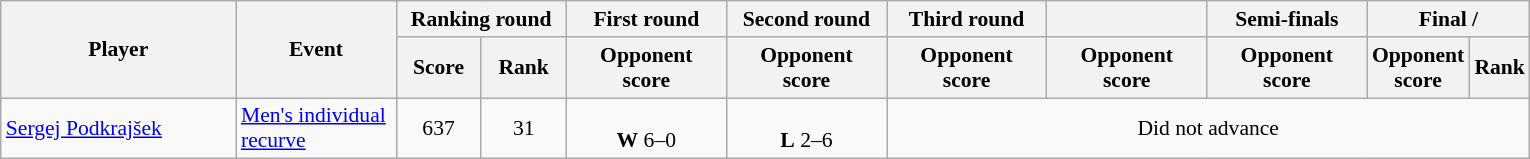<table class="wikitable" style="font-size:90%; text-align:center">
<tr>
<th rowspan="2" width="150">Player</th>
<th rowspan="2" width="100">Event</th>
<th colspan="2">Ranking round</th>
<th width="100">First round</th>
<th width="100">Second round</th>
<th width="100">Third round</th>
<th width="100"></th>
<th width="100">Semi-finals</th>
<th colspan="2" width="100">Final / </th>
</tr>
<tr>
<th width="50">Score</th>
<th width="50">Rank</th>
<th>Opponent<br>score</th>
<th>Opponent<br>score</th>
<th>Opponent<br>score</th>
<th>Opponent<br>score</th>
<th>Opponent<br>score</th>
<th>Opponent<br>score</th>
<th>Rank</th>
</tr>
<tr>
<td align="left"><a href='#'>Sergej Podkrajšek</a></td>
<td align="left"><a href='#'>Men's individual recurve</a></td>
<td>637</td>
<td>31</td>
<td><br><strong>W</strong> 6–0</td>
<td><br><strong>L</strong> 2–6</td>
<td colspan="5">Did not advance</td>
</tr>
</table>
